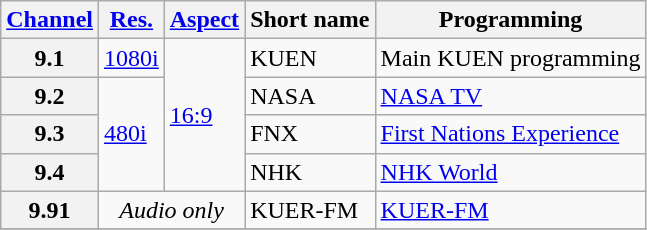<table class="wikitable">
<tr>
<th><a href='#'>Channel</a></th>
<th><a href='#'>Res.</a></th>
<th><a href='#'>Aspect</a></th>
<th>Short name</th>
<th>Programming</th>
</tr>
<tr>
<th scope = "row">9.1</th>
<td><a href='#'>1080i</a></td>
<td rowspan=4><a href='#'>16:9</a></td>
<td>KUEN</td>
<td>Main KUEN programming</td>
</tr>
<tr>
<th scope = "row">9.2</th>
<td rowspan=3><a href='#'>480i</a></td>
<td>NASA</td>
<td><a href='#'>NASA TV</a></td>
</tr>
<tr>
<th scope = "row">9.3</th>
<td>FNX</td>
<td><a href='#'>First Nations Experience</a></td>
</tr>
<tr>
<th scope = "row">9.4</th>
<td>NHK</td>
<td><a href='#'>NHK World</a></td>
</tr>
<tr>
<th scope = "row">9.91</th>
<td colspan=2 align="center"><em>Audio only</em></td>
<td>KUER-FM</td>
<td><a href='#'>KUER-FM</a></td>
</tr>
<tr>
</tr>
</table>
